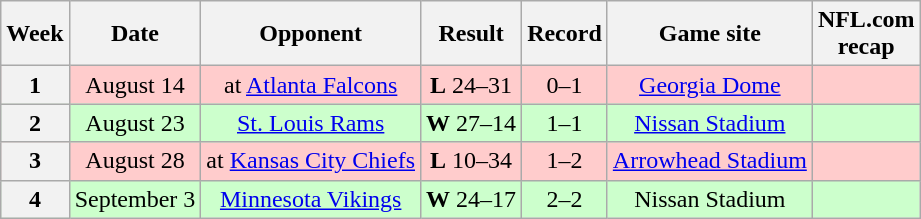<table class="wikitable" style="text-align:center">
<tr>
<th>Week</th>
<th>Date</th>
<th>Opponent</th>
<th>Result</th>
<th>Record</th>
<th>Game site</th>
<th>NFL.com<br>recap</th>
</tr>
<tr style="background:#fcc">
<th>1</th>
<td>August 14</td>
<td>at <a href='#'>Atlanta Falcons</a></td>
<td><strong>L</strong> 24–31</td>
<td>0–1</td>
<td><a href='#'>Georgia Dome</a></td>
<td></td>
</tr>
<tr style="background:#cfc">
<th>2</th>
<td>August 23</td>
<td><a href='#'>St. Louis Rams</a></td>
<td><strong>W</strong> 27–14</td>
<td>1–1</td>
<td><a href='#'>Nissan Stadium</a></td>
<td></td>
</tr>
<tr style="background:#fcc">
<th>3</th>
<td>August 28</td>
<td>at <a href='#'>Kansas City Chiefs</a></td>
<td><strong>L</strong> 10–34</td>
<td>1–2</td>
<td><a href='#'>Arrowhead Stadium</a></td>
<td></td>
</tr>
<tr style="background:#cfc">
<th>4</th>
<td>September 3</td>
<td><a href='#'>Minnesota Vikings</a></td>
<td><strong>W</strong> 24–17</td>
<td>2–2</td>
<td>Nissan Stadium</td>
<td></td>
</tr>
</table>
